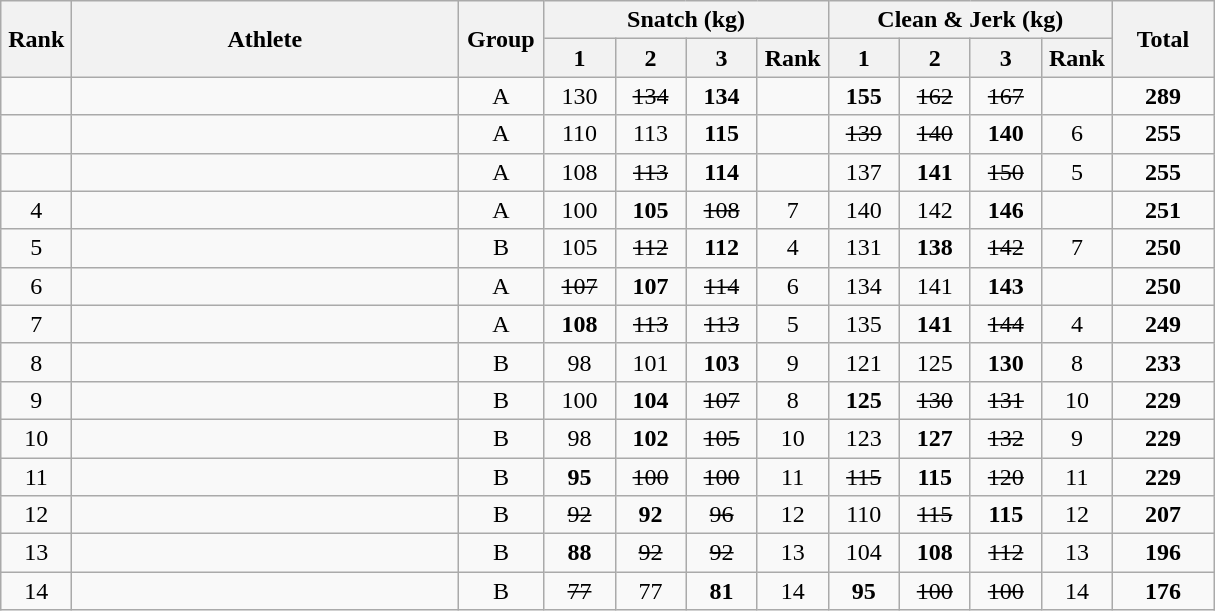<table class = "wikitable" style="text-align:center;">
<tr>
<th rowspan=2 width=40>Rank</th>
<th rowspan=2 width=250>Athlete</th>
<th rowspan=2 width=50>Group</th>
<th colspan=4>Snatch (kg)</th>
<th colspan=4>Clean & Jerk (kg)</th>
<th rowspan=2 width=60>Total</th>
</tr>
<tr>
<th width=40>1</th>
<th width=40>2</th>
<th width=40>3</th>
<th width=40>Rank</th>
<th width=40>1</th>
<th width=40>2</th>
<th width=40>3</th>
<th width=40>Rank</th>
</tr>
<tr>
<td></td>
<td align=left></td>
<td>A</td>
<td>130</td>
<td><s>134</s></td>
<td><strong>134</strong></td>
<td></td>
<td><strong>155</strong></td>
<td><s>162</s></td>
<td><s>167</s></td>
<td></td>
<td><strong>289</strong></td>
</tr>
<tr>
<td></td>
<td align=left></td>
<td>A</td>
<td>110</td>
<td>113</td>
<td><strong>115</strong></td>
<td></td>
<td><s>139</s></td>
<td><s>140</s></td>
<td><strong>140</strong></td>
<td>6</td>
<td><strong>255</strong></td>
</tr>
<tr>
<td></td>
<td align=left></td>
<td>A</td>
<td>108</td>
<td><s>113</s></td>
<td><strong>114</strong></td>
<td></td>
<td>137</td>
<td><strong>141</strong></td>
<td><s>150</s></td>
<td>5</td>
<td><strong>255</strong></td>
</tr>
<tr>
<td>4</td>
<td align=left></td>
<td>A</td>
<td>100</td>
<td><strong>105</strong></td>
<td><s>108</s></td>
<td>7</td>
<td>140</td>
<td>142</td>
<td><strong>146</strong></td>
<td></td>
<td><strong>251</strong></td>
</tr>
<tr>
<td>5</td>
<td align=left></td>
<td>B</td>
<td>105</td>
<td><s>112</s></td>
<td><strong>112</strong></td>
<td>4</td>
<td>131</td>
<td><strong>138</strong></td>
<td><s>142</s></td>
<td>7</td>
<td><strong>250</strong></td>
</tr>
<tr>
<td>6</td>
<td align=left></td>
<td>A</td>
<td><s>107</s></td>
<td><strong>107</strong></td>
<td><s>114</s></td>
<td>6</td>
<td>134</td>
<td>141</td>
<td><strong>143</strong></td>
<td></td>
<td><strong>250</strong></td>
</tr>
<tr>
<td>7</td>
<td align=left></td>
<td>A</td>
<td><strong>108</strong></td>
<td><s>113</s></td>
<td><s>113</s></td>
<td>5</td>
<td>135</td>
<td><strong>141</strong></td>
<td><s>144</s></td>
<td>4</td>
<td><strong>249</strong></td>
</tr>
<tr>
<td>8</td>
<td align=left></td>
<td>B</td>
<td>98</td>
<td>101</td>
<td><strong>103</strong></td>
<td>9</td>
<td>121</td>
<td>125</td>
<td><strong>130</strong></td>
<td>8</td>
<td><strong>233</strong></td>
</tr>
<tr>
<td>9</td>
<td align=left></td>
<td>B</td>
<td>100</td>
<td><strong>104</strong></td>
<td><s>107</s></td>
<td>8</td>
<td><strong>125</strong></td>
<td><s>130</s></td>
<td><s>131</s></td>
<td>10</td>
<td><strong>229</strong></td>
</tr>
<tr>
<td>10</td>
<td align=left></td>
<td>B</td>
<td>98</td>
<td><strong>102</strong></td>
<td><s>105</s></td>
<td>10</td>
<td>123</td>
<td><strong>127</strong></td>
<td><s>132</s></td>
<td>9</td>
<td><strong>229</strong></td>
</tr>
<tr>
<td>11</td>
<td align=left></td>
<td>B</td>
<td><strong>95</strong></td>
<td><s>100</s></td>
<td><s>100</s></td>
<td>11</td>
<td><s>115</s></td>
<td><strong>115</strong></td>
<td><s>120</s></td>
<td>11</td>
<td><strong>229</strong></td>
</tr>
<tr>
<td>12</td>
<td align=left></td>
<td>B</td>
<td><s>92</s></td>
<td><strong>92</strong></td>
<td><s>96</s></td>
<td>12</td>
<td>110</td>
<td><s>115</s></td>
<td><strong>115</strong></td>
<td>12</td>
<td><strong>207</strong></td>
</tr>
<tr>
<td>13</td>
<td align=left></td>
<td>B</td>
<td><strong>88</strong></td>
<td><s>92</s></td>
<td><s>92</s></td>
<td>13</td>
<td>104</td>
<td><strong>108</strong></td>
<td><s>112</s></td>
<td>13</td>
<td><strong>196</strong></td>
</tr>
<tr>
<td>14</td>
<td align=left></td>
<td>B</td>
<td><s>77</s></td>
<td>77</td>
<td><strong>81</strong></td>
<td>14</td>
<td><strong>95</strong></td>
<td><s>100</s></td>
<td><s>100</s></td>
<td>14</td>
<td><strong>176</strong></td>
</tr>
</table>
